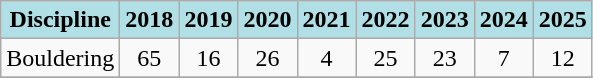<table class="wikitable" style="text-align: center">
<tr>
<th style="background: #b0e0e6">Discipline</th>
<th style="background: #b0e0e6">2018</th>
<th style="background: #b0e0e6">2019</th>
<th style="background: #b0e0e6">2020</th>
<th style="background: #b0e0e6">2021</th>
<th style="background: #b0e0e6">2022</th>
<th style="background: #b0e0e6">2023</th>
<th style="background: #b0e0e6">2024</th>
<th style="background: #b0e0e6">2025</th>
</tr>
<tr>
<td align="left">Bouldering</td>
<td>65</td>
<td>16</td>
<td>26</td>
<td>4</td>
<td>25</td>
<td>23</td>
<td>7</td>
<td>12</td>
</tr>
<tr>
</tr>
</table>
